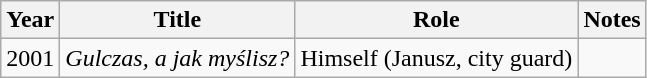<table class="wikitable" border="1">
<tr>
<th>Year</th>
<th>Title</th>
<th>Role</th>
<th>Notes</th>
</tr>
<tr>
<td>2001</td>
<td><em>Gulczas, a jak myślisz?</em></td>
<td>Himself (Janusz, city guard)</td>
<td></td>
</tr>
</table>
